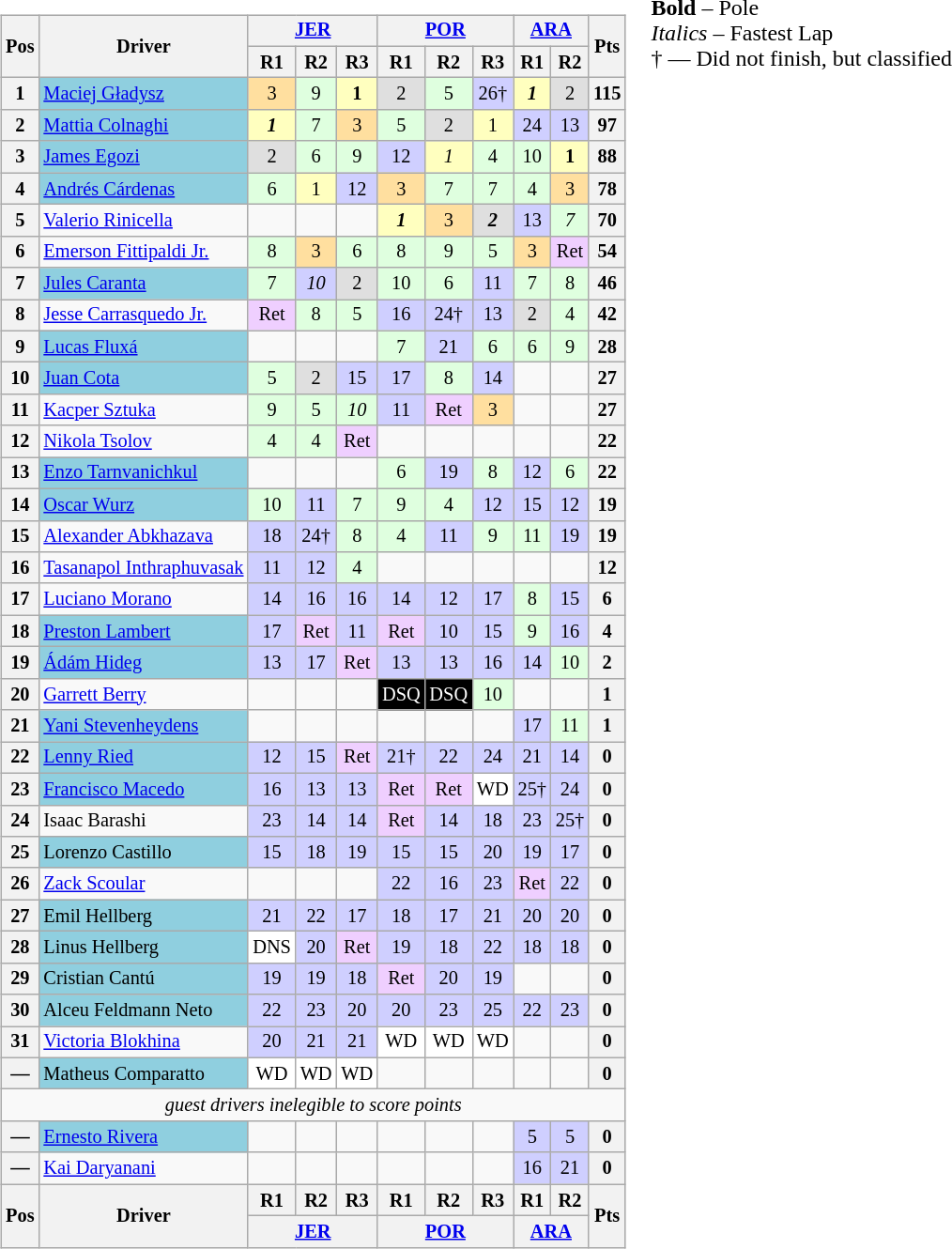<table>
<tr>
<td><br><table class="wikitable" style="font-size: 85%; text-align:center">
<tr>
<th rowspan="2">Pos</th>
<th rowspan="2">Driver</th>
<th colspan="3"><a href='#'>JER</a><br></th>
<th colspan="3"><a href='#'>POR</a><br></th>
<th colspan="2"><a href='#'>ARA</a><br></th>
<th rowspan="2">Pts</th>
</tr>
<tr>
<th>R1</th>
<th>R2</th>
<th>R3</th>
<th>R1</th>
<th>R2</th>
<th>R3</th>
<th>R1</th>
<th>R2</th>
</tr>
<tr>
<th>1</th>
<td style="text-align:left; background:#8FCFDF"> <a href='#'>Maciej Gładysz</a></td>
<td style="background:#FFDF9F">3</td>
<td style="background:#DFFFDF">9</td>
<td style="background:#FFFFBF"><strong>1</strong></td>
<td style="background:#DFDFDF">2</td>
<td style="background:#DFFFDF">5</td>
<td style="background:#CFCFFF">26†</td>
<td style="background:#FFFFBF"><strong><em>1</em></strong></td>
<td style="background:#DFDFDF">2</td>
<th>115</th>
</tr>
<tr>
<th>2</th>
<td style="text-align:left; background:#8FCFDF"> <a href='#'>Mattia Colnaghi</a></td>
<td style="background:#FFFFBF"><strong><em>1</em></strong></td>
<td style="background:#DFFFDF">7</td>
<td style="background:#FFDF9F">3</td>
<td style="background:#DFFFDF">5</td>
<td style="background:#DFDFDF">2</td>
<td style="background:#FFFFBF">1</td>
<td style="background:#CFCFFF">24</td>
<td style="background:#CFCFFF">13</td>
<th>97</th>
</tr>
<tr>
<th>3</th>
<td style="text-align:left; background:#8FCFDF"> <a href='#'>James Egozi</a></td>
<td style="background:#DFDFDF">2</td>
<td style="background:#DFFFDF">6</td>
<td style="background:#DFFFDF">9</td>
<td style="background:#CFCFFF">12</td>
<td style="background:#FFFFBF"><em>1</em></td>
<td style="background:#DFFFDF">4</td>
<td style="background:#DFFFDF">10</td>
<td style="background:#FFFFBF"><strong>1</strong></td>
<th>88</th>
</tr>
<tr>
<th>4</th>
<td style="text-align:left; background:#8FCFDF"> <a href='#'>Andrés Cárdenas</a></td>
<td style="background:#DFFFDF">6</td>
<td style="background:#FFFFBF">1</td>
<td style="background:#CFCFFF">12</td>
<td style="background:#FFDF9F">3</td>
<td style="background:#DFFFDF">7</td>
<td style="background:#DFFFDF">7</td>
<td style="background:#DFFFDF">4</td>
<td style="background:#FFDF9F">3</td>
<th>78</th>
</tr>
<tr>
<th>5</th>
<td align="left"> <a href='#'>Valerio Rinicella</a></td>
<td></td>
<td></td>
<td></td>
<td style="background:#FFFFBF"><strong><em>1</em></strong></td>
<td style="background:#FFDF9F">3</td>
<td style="background:#DFDFDF"><strong><em>2</em></strong></td>
<td style="background:#CFCFFF">13</td>
<td style="background:#DFFFDF"><em>7</em></td>
<th>70</th>
</tr>
<tr>
<th>6</th>
<td align="left"> <a href='#'>Emerson Fittipaldi Jr.</a></td>
<td style="background:#DFFFDF">8</td>
<td style="background:#FFDF9F">3</td>
<td style="background:#DFFFDF">6</td>
<td style="background:#DFFFDF">8</td>
<td style="background:#DFFFDF">9</td>
<td style="background:#DFFFDF">5</td>
<td style="background:#FFDF9F">3</td>
<td style="background:#EFCFFF">Ret</td>
<th>54</th>
</tr>
<tr>
<th>7</th>
<td style="text-align:left; background:#8FCFDF"> <a href='#'>Jules Caranta</a></td>
<td style="background:#DFFFDF">7</td>
<td style="background:#CFCFFF"><em>10</em></td>
<td style="background:#DFDFDF">2</td>
<td style="background:#DFFFDF">10</td>
<td style="background:#DFFFDF">6</td>
<td style="background:#CFCFFF">11</td>
<td style="background:#DFFFDF">7</td>
<td style="background:#DFFFDF">8</td>
<th>46</th>
</tr>
<tr>
<th>8</th>
<td align="left"> <a href='#'>Jesse Carrasquedo Jr.</a></td>
<td style="background:#EFCFFF">Ret</td>
<td style="background:#DFFFDF">8</td>
<td style="background:#DFFFDF">5</td>
<td style="background:#CFCFFF">16</td>
<td style="background:#CFCFFF">24†</td>
<td style="background:#CFCFFF">13</td>
<td style="background:#DFDFDF">2</td>
<td style="background:#DFFFDF">4</td>
<th>42</th>
</tr>
<tr>
<th>9</th>
<td style="text-align:left; background:#8FCFDF"> <a href='#'>Lucas Fluxá</a></td>
<td></td>
<td></td>
<td></td>
<td style="background:#DFFFDF">7</td>
<td style="background:#CFCFFF">21</td>
<td style="background:#DFFFDF">6</td>
<td style="background:#DFFFDF">6</td>
<td style="background:#DFFFDF">9</td>
<th>28</th>
</tr>
<tr>
<th>10</th>
<td style="text-align:left; background:#8FCFDF"> <a href='#'>Juan Cota</a></td>
<td style="background:#DFFFDF">5</td>
<td style="background:#DFDFDF">2</td>
<td style="background:#CFCFFF">15</td>
<td style="background:#CFCFFF">17</td>
<td style="background:#DFFFDF">8</td>
<td style="background:#CFCFFF">14</td>
<td></td>
<td></td>
<th>27</th>
</tr>
<tr>
<th>11</th>
<td align="left"> <a href='#'>Kacper Sztuka</a></td>
<td style="background:#DFFFDF">9</td>
<td style="background:#DFFFDF">5</td>
<td style="background:#DFFFDF"><em>10</em></td>
<td style="background:#CFCFFF">11</td>
<td style="background:#EFCFFF">Ret</td>
<td style="background:#FFDF9F">3</td>
<td></td>
<td></td>
<th>27</th>
</tr>
<tr>
<th>12</th>
<td align="left"> <a href='#'>Nikola Tsolov</a></td>
<td style="background:#DFFFDF">4</td>
<td style="background:#DFFFDF">4</td>
<td style="background:#EFCFFF">Ret</td>
<td></td>
<td></td>
<td></td>
<td></td>
<td></td>
<th>22</th>
</tr>
<tr>
<th>13</th>
<td style="text-align:left; background:#8FCFDF"> <a href='#'>Enzo Tarnvanichkul</a></td>
<td></td>
<td></td>
<td></td>
<td style="background:#DFFFDF">6</td>
<td style="background:#CFCFFF">19</td>
<td style="background:#DFFFDF">8</td>
<td style="background:#CFCFFF">12</td>
<td style="background:#DFFFDF">6</td>
<th>22</th>
</tr>
<tr>
<th>14</th>
<td style="text-align:left; background:#8FCFDF"> <a href='#'>Oscar Wurz</a></td>
<td style="background:#DFFFDF">10</td>
<td style="background:#CFCFFF">11</td>
<td style="background:#DFFFDF">7</td>
<td style="background:#DFFFDF">9</td>
<td style="background:#DFFFDF">4</td>
<td style="background:#CFCFFF">12</td>
<td style="background:#CFCFFF">15</td>
<td style="background:#CFCFFF">12</td>
<th>19</th>
</tr>
<tr>
<th>15</th>
<td align="left"> <a href='#'>Alexander Abkhazava</a></td>
<td style="background:#CFCFFF">18</td>
<td style="background:#CFCFFF">24†</td>
<td style="background:#DFFFDF">8</td>
<td style="background:#DFFFDF">4</td>
<td style="background:#CFCFFF">11</td>
<td style="background:#DFFFDF">9</td>
<td style="background:#DFFFDF">11</td>
<td style="background:#CFCFFF">19</td>
<th>19</th>
</tr>
<tr>
<th>16</th>
<td nowrap=""> <a href='#'>Tasanapol Inthraphuvasak</a></td>
<td style="background:#CFCFFF">11</td>
<td style="background:#CFCFFF">12</td>
<td style="background:#DFFFDF">4</td>
<td></td>
<td></td>
<td></td>
<td></td>
<td></td>
<th>12</th>
</tr>
<tr>
<th>17</th>
<td align="left"> <a href='#'>Luciano Morano</a></td>
<td style="background:#CFCFFF">14</td>
<td style="background:#CFCFFF">16</td>
<td style="background:#CFCFFF">16</td>
<td style="background:#CFCFFF">14</td>
<td style="background:#CFCFFF">12</td>
<td style="background:#CFCFFF">17</td>
<td style="background:#DFFFDF">8</td>
<td style="background:#CFCFFF">15</td>
<th>6</th>
</tr>
<tr>
<th>18</th>
<td style="text-align:left; background:#8FCFDF"> <a href='#'>Preston Lambert</a></td>
<td style="background:#CFCFFF">17</td>
<td style="background:#EFCFFF">Ret</td>
<td style="background:#CFCFFF">11</td>
<td style="background:#EFCFFF">Ret</td>
<td style="background:#CFCFFF">10</td>
<td style="background:#CFCFFF">15</td>
<td style="background:#DFFFDF">9</td>
<td style="background:#CFCFFF">16</td>
<th>4</th>
</tr>
<tr>
<th>19</th>
<td style="text-align:left; background:#8FCFDF"> <a href='#'>Ádám Hideg</a></td>
<td style="background:#CFCFFF">13</td>
<td style="background:#CFCFFF">17</td>
<td style="background:#EFCFFF">Ret</td>
<td style="background:#CFCFFF">13</td>
<td style="background:#CFCFFF">13</td>
<td style="background:#CFCFFF">16</td>
<td style="background:#CFCFFF">14</td>
<td style="background:#DFFFDF">10</td>
<th>2</th>
</tr>
<tr>
<th>20</th>
<td align="left"> <a href='#'>Garrett Berry</a></td>
<td></td>
<td></td>
<td></td>
<td style="background:#000000;color:white">DSQ</td>
<td style="background:#000000;color:white">DSQ</td>
<td style="background:#DFFFDF">10</td>
<td></td>
<td></td>
<th>1</th>
</tr>
<tr>
<th>21</th>
<td style="text-align:left; background:#8FCFDF"> <a href='#'>Yani Stevenheydens</a></td>
<td></td>
<td></td>
<td></td>
<td></td>
<td></td>
<td></td>
<td style="background:#CFCFFF">17</td>
<td style="background:#DFFFDF">11</td>
<th>1</th>
</tr>
<tr>
<th>22</th>
<td style="text-align:left; background:#8FCFDF"> <a href='#'>Lenny Ried</a></td>
<td style="background:#CFCFFF">12</td>
<td style="background:#CFCFFF">15</td>
<td style="background:#EFCFFF">Ret</td>
<td style="background:#CFCFFF">21†</td>
<td style="background:#CFCFFF">22</td>
<td style="background:#CFCFFF">24</td>
<td style="background:#CFCFFF">21</td>
<td style="background:#CFCFFF">14</td>
<th>0</th>
</tr>
<tr>
<th>23</th>
<td style="text-align:left; background:#8FCFDF"> <a href='#'>Francisco Macedo</a></td>
<td style="background:#CFCFFF">16</td>
<td style="background:#CFCFFF">13</td>
<td style="background:#CFCFFF">13</td>
<td style="background:#EFCFFF">Ret</td>
<td style="background:#EFCFFF">Ret</td>
<td style="background:#FFFFFF">WD</td>
<td style="background:#CFCFFF">25†</td>
<td style="background:#CFCFFF">24</td>
<th>0</th>
</tr>
<tr>
<th>24</th>
<td align="left"> Isaac Barashi</td>
<td style="background:#CFCFFF">23</td>
<td style="background:#CFCFFF">14</td>
<td style="background:#CFCFFF">14</td>
<td style="background:#EFCFFF">Ret</td>
<td style="background:#CFCFFF">14</td>
<td style="background:#CFCFFF">18</td>
<td style="background:#CFCFFF">23</td>
<td style="background:#CFCFFF">25†</td>
<th>0</th>
</tr>
<tr>
<th>25</th>
<td style="text-align:left; background:#8FCFDF"> Lorenzo Castillo</td>
<td style="background:#CFCFFF">15</td>
<td style="background:#CFCFFF">18</td>
<td style="background:#CFCFFF">19</td>
<td style="background:#CFCFFF">15</td>
<td style="background:#CFCFFF">15</td>
<td style="background:#CFCFFF">20</td>
<td style="background:#CFCFFF">19</td>
<td style="background:#CFCFFF">17</td>
<th>0</th>
</tr>
<tr>
<th>26</th>
<td align="left"> <a href='#'>Zack Scoular</a></td>
<td></td>
<td></td>
<td></td>
<td style="background:#CFCFFF">22</td>
<td style="background:#CFCFFF">16</td>
<td style="background:#CFCFFF">23</td>
<td style="background:#EFCFFF">Ret</td>
<td style="background:#CFCFFF">22</td>
<th>0</th>
</tr>
<tr>
<th>27</th>
<td style="text-align:left; background:#8FCFDF"> Emil Hellberg</td>
<td style="background:#CFCFFF">21</td>
<td style="background:#CFCFFF">22</td>
<td style="background:#CFCFFF">17</td>
<td style="background:#CFCFFF">18</td>
<td style="background:#CFCFFF">17</td>
<td style="background:#CFCFFF">21</td>
<td style="background:#CFCFFF">20</td>
<td style="background:#CFCFFF">20</td>
<th>0</th>
</tr>
<tr>
<th>28</th>
<td style="text-align:left; background:#8FCFDF"> Linus Hellberg</td>
<td style="background:#FFFFFF">DNS</td>
<td style="background:#CFCFFF">20</td>
<td style="background:#EFCFFF">Ret</td>
<td style="background:#CFCFFF">19</td>
<td style="background:#CFCFFF">18</td>
<td style="background:#CFCFFF">22</td>
<td style="background:#CFCFFF">18</td>
<td style="background:#CFCFFF">18</td>
<th>0</th>
</tr>
<tr>
<th>29</th>
<td style="text-align:left; background:#8FCFDF"> Cristian Cantú</td>
<td style="background:#CFCFFF">19</td>
<td style="background:#CFCFFF">19</td>
<td style="background:#CFCFFF">18</td>
<td style="background:#EFCFFF">Ret</td>
<td style="background:#CFCFFF">20</td>
<td style="background:#CFCFFF">19</td>
<td></td>
<td></td>
<th>0</th>
</tr>
<tr>
<th>30</th>
<td style="text-align:left; background:#8FCFDF"> Alceu Feldmann Neto</td>
<td style="background:#CFCFFF">22</td>
<td style="background:#CFCFFF">23</td>
<td style="background:#CFCFFF">20</td>
<td style="background:#CFCFFF">20</td>
<td style="background:#CFCFFF">23</td>
<td style="background:#CFCFFF">25</td>
<td style="background:#CFCFFF">22</td>
<td style="background:#CFCFFF">23</td>
<th>0</th>
</tr>
<tr>
<th>31</th>
<td align="left"> <a href='#'>Victoria Blokhina</a></td>
<td style="background:#CFCFFF">20</td>
<td style="background:#CFCFFF">21</td>
<td style="background:#CFCFFF">21</td>
<td style="background:#FFFFFF">WD</td>
<td style="background:#FFFFFF">WD</td>
<td style="background:#FFFFFF">WD</td>
<td></td>
<td></td>
<th>0</th>
</tr>
<tr>
<th>—</th>
<td style="text-align:left; background:#8FCFDF"> Matheus Comparatto</td>
<td style="background:#FFFFFF">WD</td>
<td style="background:#FFFFFF">WD</td>
<td style="background:#FFFFFF">WD</td>
<td></td>
<td></td>
<td></td>
<td></td>
<td></td>
<th>0</th>
</tr>
<tr>
<td colspan="11"><em>guest drivers inelegible to score points</em></td>
</tr>
<tr>
<th>—</th>
<td style="text-align:left; background:#8FCFDF"> <a href='#'>Ernesto Rivera</a></td>
<td></td>
<td></td>
<td></td>
<td></td>
<td></td>
<td></td>
<td style="background:#CFCFFF">5</td>
<td style="background:#CFCFFF">5</td>
<th>0</th>
</tr>
<tr>
<th>—</th>
<td align="left"> <a href='#'>Kai Daryanani</a></td>
<td></td>
<td></td>
<td></td>
<td></td>
<td></td>
<td></td>
<td style="background:#CFCFFF">16</td>
<td style="background:#CFCFFF">21</td>
<th>0</th>
</tr>
<tr>
<th rowspan="2">Pos</th>
<th rowspan="2">Driver</th>
<th>R1</th>
<th>R2</th>
<th>R3</th>
<th>R1</th>
<th>R2</th>
<th>R3</th>
<th>R1</th>
<th>R2</th>
<th rowspan="2">Pts</th>
</tr>
<tr>
<th colspan="3"><a href='#'>JER</a><br></th>
<th colspan="3"><a href='#'>POR</a><br></th>
<th colspan="2"><a href='#'>ARA</a><br></th>
</tr>
</table>
</td>
<td style="vertical-align:top"><br><strong>Bold</strong> – Pole<br><em>Italics</em> – Fastest Lap<br>† — Did not finish, but classified
<br></td>
</tr>
</table>
